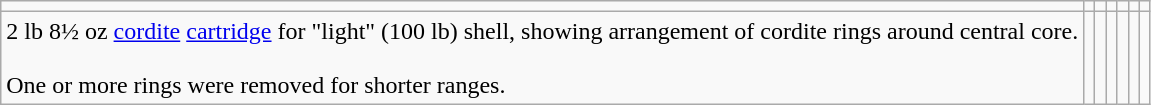<table class="wikitable">
<tr>
<td></td>
<td></td>
<td></td>
<td></td>
<td></td>
<td></td>
<td></td>
</tr>
<tr>
<td><div>2 lb 8½ oz <a href='#'>cordite</a> <a href='#'>cartridge</a> for "light" (100 lb) shell, showing arrangement of cordite rings around central core.<br><br>One or more rings were removed for shorter ranges.</div></td>
<td></td>
<td></td>
<td></td>
<td></td>
<td></td>
<td></td>
</tr>
</table>
